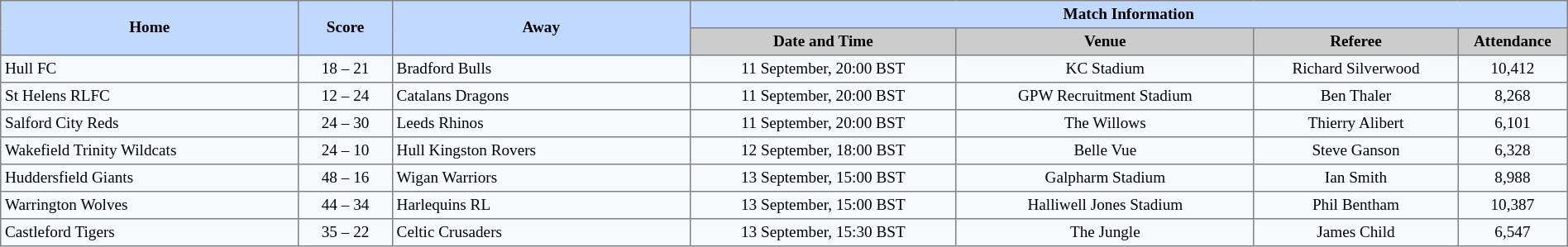<table border=1 style="border-collapse:collapse; font-size:80%; text-align:center;" cellpadding=3 cellspacing=0 width=100%>
<tr bgcolor=#C1D8FF>
<th rowspan=2 width=19%>Home</th>
<th rowspan=2 width=6%>Score</th>
<th rowspan=2 width=19%>Away</th>
<th colspan=6>Match Information</th>
</tr>
<tr bgcolor=#CCCCCC>
<th width=17%>Date and Time</th>
<th width=19%>Venue</th>
<th width=13%>Referee</th>
<th width=7%>Attendance</th>
</tr>
<tr bgcolor=#F5FAFF>
<td align=left> Hull FC</td>
<td>18 – 21</td>
<td align=left> Bradford Bulls</td>
<td>11 September, 20:00 BST</td>
<td>KC Stadium</td>
<td>Richard Silverwood</td>
<td>10,412</td>
</tr>
<tr bgcolor=#F5FAFF>
<td align=left> St Helens RLFC</td>
<td>12 – 24</td>
<td align=left> Catalans Dragons</td>
<td>11 September, 20:00 BST</td>
<td>GPW Recruitment Stadium</td>
<td>Ben Thaler</td>
<td>8,268</td>
</tr>
<tr bgcolor=#F5FAFF>
<td align=left> Salford City Reds</td>
<td>24 – 30</td>
<td align=left> Leeds Rhinos</td>
<td>11 September, 20:00 BST</td>
<td>The Willows</td>
<td>Thierry Alibert</td>
<td>6,101</td>
</tr>
<tr bgcolor=#F5FAFF>
<td align=left> Wakefield Trinity Wildcats</td>
<td>24 – 10</td>
<td align=left> Hull Kingston Rovers</td>
<td>12 September, 18:00 BST</td>
<td>Belle Vue</td>
<td>Steve Ganson</td>
<td>6,328</td>
</tr>
<tr bgcolor=#F5FAFF>
<td align=left> Huddersfield Giants</td>
<td>48 – 16</td>
<td align=left> Wigan Warriors</td>
<td>13 September, 15:00 BST</td>
<td>Galpharm Stadium</td>
<td>Ian Smith</td>
<td>8,988</td>
</tr>
<tr bgcolor=#F5FAFF>
<td align=left> Warrington Wolves</td>
<td>44 – 34</td>
<td align=left> Harlequins RL</td>
<td>13 September, 15:00 BST</td>
<td>Halliwell Jones Stadium</td>
<td>Phil Bentham</td>
<td>10,387</td>
</tr>
<tr bgcolor=#F5FAFF>
<td align=left> Castleford Tigers</td>
<td>35 – 22</td>
<td align=left> Celtic Crusaders</td>
<td>13 September, 15:30 BST</td>
<td>The Jungle</td>
<td>James Child</td>
<td>6,547</td>
</tr>
</table>
